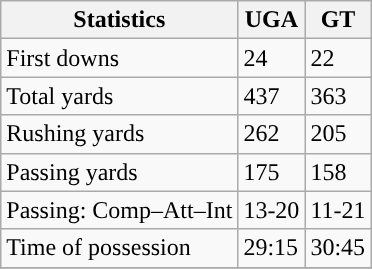<table class="wikitable" style="float: left;">
<tr>
<th>Statistics</th>
<th>UGA</th>
<th>GT</th>
</tr>
<tr>
<td>First downs</td>
<td>24</td>
<td>22</td>
</tr>
<tr>
<td>Total yards</td>
<td>437</td>
<td>363</td>
</tr>
<tr>
<td>Rushing yards</td>
<td>262</td>
<td>205</td>
</tr>
<tr>
<td>Passing yards</td>
<td>175</td>
<td>158</td>
</tr>
<tr>
<td>Passing: Comp–Att–Int</td>
<td>13-20</td>
<td>11-21</td>
</tr>
<tr>
<td>Time of possession</td>
<td>29:15</td>
<td>30:45</td>
</tr>
<tr>
</tr>
</table>
